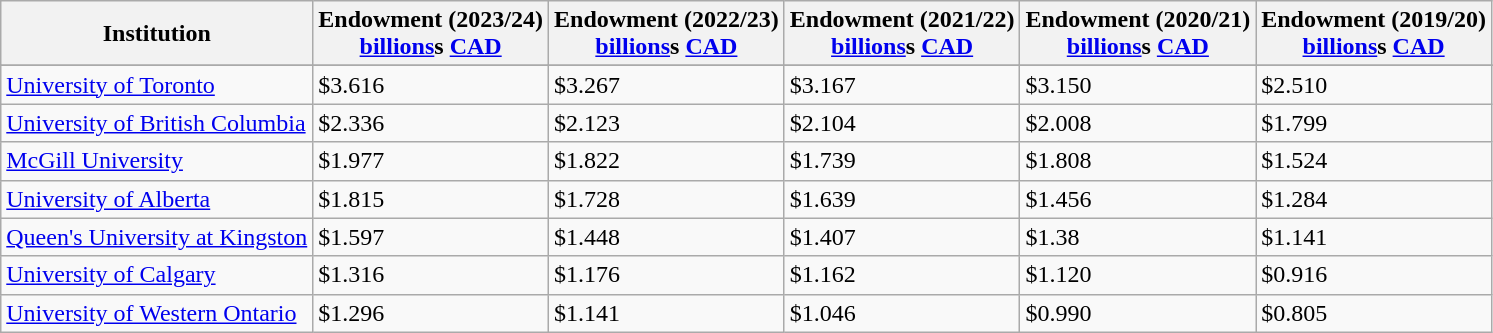<table class="wikitable sortable">
<tr>
<th>Institution</th>
<th>Endowment (2023/24)<br><a href='#'>billions</a>s <a href='#'>CAD</a></th>
<th>Endowment (2022/23)<br><a href='#'>billions</a>s <a href='#'>CAD</a></th>
<th>Endowment (2021/22)<br><a href='#'>billions</a>s <a href='#'>CAD</a></th>
<th>Endowment (2020/21)<br><a href='#'>billions</a>s <a href='#'>CAD</a></th>
<th>Endowment (2019/20)<br><a href='#'>billions</a>s <a href='#'>CAD</a></th>
</tr>
<tr>
</tr>
<tr>
<td><a href='#'>University of Toronto</a></td>
<td>$3.616</td>
<td>$3.267</td>
<td>$3.167</td>
<td>$3.150</td>
<td>$2.510</td>
</tr>
<tr>
<td><a href='#'>University of British Columbia</a></td>
<td>$2.336</td>
<td>$2.123</td>
<td>$2.104</td>
<td>$2.008</td>
<td>$1.799</td>
</tr>
<tr>
<td><a href='#'>McGill University</a></td>
<td>$1.977</td>
<td>$1.822</td>
<td>$1.739</td>
<td>$1.808</td>
<td>$1.524</td>
</tr>
<tr>
<td><a href='#'>University of Alberta</a></td>
<td>$1.815</td>
<td>$1.728</td>
<td>$1.639</td>
<td>$1.456</td>
<td>$1.284</td>
</tr>
<tr>
<td><a href='#'>Queen's University at Kingston</a></td>
<td>$1.597</td>
<td>$1.448</td>
<td>$1.407</td>
<td>$1.38</td>
<td>$1.141</td>
</tr>
<tr>
<td><a href='#'>University of Calgary</a></td>
<td>$1.316</td>
<td>$1.176</td>
<td>$1.162</td>
<td>$1.120</td>
<td>$0.916</td>
</tr>
<tr>
<td><a href='#'>University of Western Ontario</a></td>
<td>$1.296</td>
<td>$1.141</td>
<td>$1.046 </td>
<td>$0.990</td>
<td>$0.805</td>
</tr>
</table>
